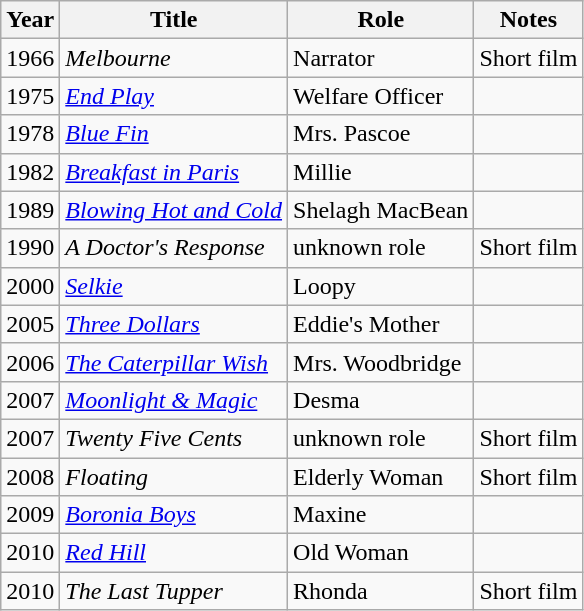<table class="wikitable sortable">
<tr>
<th>Year</th>
<th>Title</th>
<th>Role</th>
<th>Notes</th>
</tr>
<tr>
<td>1966</td>
<td><em>Melbourne</em></td>
<td>Narrator</td>
<td>Short film</td>
</tr>
<tr>
<td>1975</td>
<td><em><a href='#'>End Play</a></em></td>
<td>Welfare Officer</td>
<td></td>
</tr>
<tr>
<td>1978</td>
<td><em><a href='#'>Blue Fin</a></em></td>
<td>Mrs. Pascoe</td>
<td></td>
</tr>
<tr>
<td>1982</td>
<td><em><a href='#'>Breakfast in Paris</a></em></td>
<td>Millie</td>
<td></td>
</tr>
<tr>
<td>1989</td>
<td><em><a href='#'>Blowing Hot and Cold</a></em></td>
<td>Shelagh MacBean</td>
<td></td>
</tr>
<tr>
<td>1990</td>
<td><em>A Doctor's Response</em></td>
<td>unknown role</td>
<td>Short film</td>
</tr>
<tr>
<td>2000</td>
<td><em><a href='#'>Selkie</a></em></td>
<td>Loopy</td>
<td></td>
</tr>
<tr>
<td>2005</td>
<td><em><a href='#'>Three Dollars</a></em></td>
<td>Eddie's Mother</td>
<td></td>
</tr>
<tr>
<td>2006</td>
<td><em><a href='#'>The Caterpillar Wish</a></em></td>
<td>Mrs. Woodbridge</td>
<td></td>
</tr>
<tr>
<td>2007</td>
<td><em><a href='#'>Moonlight & Magic</a></em></td>
<td>Desma</td>
<td></td>
</tr>
<tr>
<td>2007</td>
<td><em>Twenty Five Cents</em></td>
<td>unknown role</td>
<td>Short film</td>
</tr>
<tr>
<td>2008</td>
<td><em>Floating</em></td>
<td>Elderly Woman</td>
<td>Short film</td>
</tr>
<tr>
<td>2009</td>
<td><em><a href='#'>Boronia Boys</a></em></td>
<td>Maxine</td>
<td></td>
</tr>
<tr>
<td>2010</td>
<td><em><a href='#'>Red Hill</a></em></td>
<td>Old Woman</td>
<td></td>
</tr>
<tr>
<td>2010</td>
<td><em>The Last Tupper</em></td>
<td>Rhonda</td>
<td>Short film</td>
</tr>
</table>
